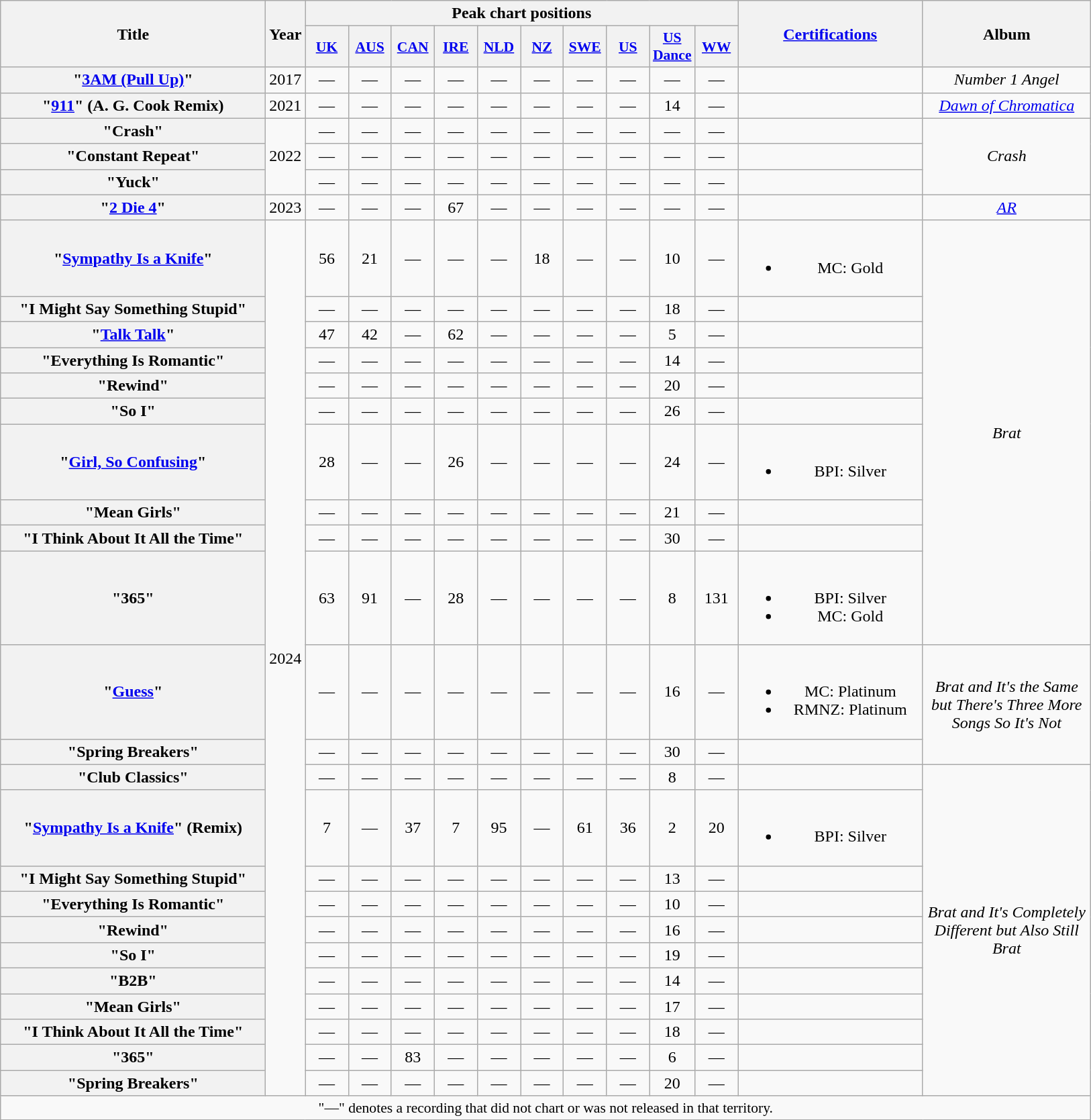<table class="wikitable plainrowheaders" style="text-align:center;">
<tr>
<th scope="col" rowspan="2" style="width:16em;">Title</th>
<th scope="col" rowspan="2">Year</th>
<th scope="col" colspan="10">Peak chart positions</th>
<th scope="col" rowspan="2" style="width:11em;"><a href='#'>Certifications</a></th>
<th scope="col" rowspan="2" style="width:10em;">Album</th>
</tr>
<tr>
<th scope="col" style="width:2.5em;font-size:90%;"><a href='#'>UK</a><br></th>
<th scope="col" style="width:2.5em;font-size:90%;"><a href='#'>AUS</a><br></th>
<th scope="col" style="width:2.5em;font-size:90%;"><a href='#'>CAN</a><br></th>
<th scope="col" style="width:2.5em;font-size:90%;"><a href='#'>IRE</a><br></th>
<th scope="col" style="width:2.5em;font-size:90%;"><a href='#'>NLD</a><br></th>
<th scope="col" style="width:2.5em;font-size:90%;"><a href='#'>NZ</a><br></th>
<th scope="col" style="width:2.5em;font-size:90%;"><a href='#'>SWE</a><br></th>
<th scope="col" style="width:2.5em;font-size:90%;"><a href='#'>US</a><br></th>
<th scope="col" style="width:2.5em;font-size:90%;"><a href='#'>US<br>Dance</a><br></th>
<th scope="col" style="width:2.5em;font-size:90%;"><a href='#'>WW</a><br></th>
</tr>
<tr>
<th scope="row">"<a href='#'>3AM (Pull Up)</a>"<br></th>
<td>2017</td>
<td>—</td>
<td>—</td>
<td>—</td>
<td>—</td>
<td>—</td>
<td>—</td>
<td>—</td>
<td>—</td>
<td>—</td>
<td>—</td>
<td></td>
<td><em>Number 1 Angel</em></td>
</tr>
<tr>
<th scope="row">"<a href='#'>911</a>" (A. G. Cook Remix)<br></th>
<td>2021</td>
<td>—</td>
<td>—</td>
<td>—</td>
<td>—</td>
<td>—</td>
<td>—</td>
<td>—</td>
<td>—</td>
<td>14</td>
<td>—</td>
<td></td>
<td><em><a href='#'>Dawn of Chromatica</a></em></td>
</tr>
<tr>
<th scope="row">"Crash"</th>
<td rowspan="3">2022</td>
<td>—</td>
<td>—</td>
<td>—</td>
<td>—</td>
<td>—</td>
<td>—</td>
<td>—</td>
<td>—</td>
<td>—</td>
<td>—</td>
<td></td>
<td rowspan="3"><em>Crash</em></td>
</tr>
<tr>
<th scope="row">"Constant Repeat"</th>
<td>—</td>
<td>—</td>
<td>—</td>
<td>—</td>
<td>—</td>
<td>—</td>
<td>—</td>
<td>—</td>
<td>—</td>
<td>—</td>
<td></td>
</tr>
<tr>
<th scope="row">"Yuck"</th>
<td>—</td>
<td>—</td>
<td>—</td>
<td>—</td>
<td>—</td>
<td>—</td>
<td>—</td>
<td>—</td>
<td>—</td>
<td>—</td>
<td></td>
</tr>
<tr>
<th scope="row">"<a href='#'>2 Die 4</a>"<br></th>
<td>2023</td>
<td>—</td>
<td>—</td>
<td>—</td>
<td>67</td>
<td>—</td>
<td>—</td>
<td>—</td>
<td>—</td>
<td>—</td>
<td>—</td>
<td></td>
<td><em><a href='#'>AR</a></em></td>
</tr>
<tr>
<th scope="row">"<a href='#'>Sympathy Is a Knife</a>"</th>
<td rowspan="23">2024</td>
<td>56</td>
<td>21</td>
<td>—</td>
<td>—</td>
<td>—</td>
<td>18</td>
<td>—</td>
<td>—</td>
<td>10</td>
<td>—</td>
<td><br><ul><li>MC: Gold</li></ul></td>
<td rowspan="10"><em>Brat</em></td>
</tr>
<tr>
<th scope="row">"I Might Say Something Stupid"</th>
<td>—</td>
<td>—</td>
<td>—</td>
<td>—</td>
<td>—</td>
<td>—</td>
<td>—</td>
<td>—</td>
<td>18</td>
<td>—</td>
<td></td>
</tr>
<tr>
<th scope="row">"<a href='#'>Talk Talk</a>"</th>
<td>47</td>
<td>42</td>
<td>—</td>
<td>62</td>
<td>—</td>
<td>—</td>
<td>—</td>
<td>—</td>
<td>5</td>
<td>—</td>
<td></td>
</tr>
<tr>
<th scope="row">"Everything Is Romantic"</th>
<td>—</td>
<td>—</td>
<td>—</td>
<td>—</td>
<td>—</td>
<td>—</td>
<td>—</td>
<td>—</td>
<td>14</td>
<td>—</td>
<td></td>
</tr>
<tr>
<th scope="row">"Rewind"</th>
<td>—</td>
<td>—</td>
<td>—</td>
<td>—</td>
<td>—</td>
<td>—</td>
<td>—</td>
<td>—</td>
<td>20</td>
<td>—</td>
<td></td>
</tr>
<tr>
<th scope="row">"So I"</th>
<td>—</td>
<td>—</td>
<td>—</td>
<td>—</td>
<td>—</td>
<td>—</td>
<td>—</td>
<td>—</td>
<td>26</td>
<td>—</td>
<td></td>
</tr>
<tr>
<th scope="row">"<a href='#'>Girl, So Confusing</a>"</th>
<td>28</td>
<td>—</td>
<td>—</td>
<td>26</td>
<td>—</td>
<td>—</td>
<td>—</td>
<td>—</td>
<td>24</td>
<td>—</td>
<td><br><ul><li>BPI: Silver</li></ul></td>
</tr>
<tr>
<th scope="row">"Mean Girls"</th>
<td>—</td>
<td>—</td>
<td>—</td>
<td>—</td>
<td>—</td>
<td>—</td>
<td>—</td>
<td>—</td>
<td>21</td>
<td>—</td>
<td></td>
</tr>
<tr>
<th scope="row">"I Think About It All the Time"</th>
<td>—</td>
<td>—</td>
<td>—</td>
<td>—</td>
<td>—</td>
<td>—</td>
<td>—</td>
<td>—</td>
<td>30</td>
<td>—</td>
<td></td>
</tr>
<tr>
<th scope="row">"365"</th>
<td>63</td>
<td>91</td>
<td>—</td>
<td>28</td>
<td>—</td>
<td>—</td>
<td>—</td>
<td>—</td>
<td>8</td>
<td>131</td>
<td><br><ul><li>BPI: Silver</li><li>MC: Gold</li></ul></td>
</tr>
<tr>
<th scope="row">"<a href='#'>Guess</a>"</th>
<td>—</td>
<td>—</td>
<td>—</td>
<td>—</td>
<td>—</td>
<td>—</td>
<td>—</td>
<td>—</td>
<td>16</td>
<td>—</td>
<td><br><ul><li>MC: Platinum</li><li>RMNZ: Platinum</li></ul></td>
<td rowspan="2"><em>Brat and It's the Same but There's Three More Songs So It's Not</em></td>
</tr>
<tr>
<th scope="row">"Spring Breakers"</th>
<td>—</td>
<td>—</td>
<td>—</td>
<td>—</td>
<td>—</td>
<td>—</td>
<td>—</td>
<td>—</td>
<td>30</td>
<td>—</td>
<td></td>
</tr>
<tr>
<th scope="row">"Club Classics"<br></th>
<td>—</td>
<td>—</td>
<td>—</td>
<td>—</td>
<td>—</td>
<td>—</td>
<td>—</td>
<td>—</td>
<td>8</td>
<td>—</td>
<td></td>
<td rowspan="11"><em>Brat and It's Completely Different but Also Still Brat</em></td>
</tr>
<tr>
<th scope="row">"<a href='#'>Sympathy Is a Knife</a>" (Remix)<br></th>
<td>7</td>
<td>—</td>
<td>37</td>
<td>7</td>
<td>95</td>
<td>—</td>
<td>61</td>
<td>36</td>
<td>2</td>
<td>20</td>
<td><br><ul><li>BPI: Silver</li></ul></td>
</tr>
<tr>
<th scope="row">"I Might Say Something Stupid"<br></th>
<td>—</td>
<td>—</td>
<td>—</td>
<td>—</td>
<td>—</td>
<td>—</td>
<td>—</td>
<td>—</td>
<td>13</td>
<td>—</td>
<td></td>
</tr>
<tr>
<th scope="row">"Everything Is Romantic"<br></th>
<td>—</td>
<td>—</td>
<td>—</td>
<td>—</td>
<td>—</td>
<td>—</td>
<td>—</td>
<td>—</td>
<td>10</td>
<td>—</td>
<td></td>
</tr>
<tr>
<th scope="row">"Rewind"<br></th>
<td>—</td>
<td>—</td>
<td>—</td>
<td>—</td>
<td>—</td>
<td>—</td>
<td>—</td>
<td>—</td>
<td>16</td>
<td>—</td>
<td></td>
</tr>
<tr>
<th scope="row">"So I"<br></th>
<td>—</td>
<td>—</td>
<td>—</td>
<td>—</td>
<td>—</td>
<td>—</td>
<td>—</td>
<td>—</td>
<td>19</td>
<td>—</td>
<td></td>
</tr>
<tr>
<th scope="row">"B2B"<br></th>
<td>—</td>
<td>—</td>
<td>—</td>
<td>—</td>
<td>—</td>
<td>—</td>
<td>—</td>
<td>—</td>
<td>14</td>
<td>—</td>
<td></td>
</tr>
<tr>
<th scope="row">"Mean Girls"<br></th>
<td>—</td>
<td>—</td>
<td>—</td>
<td>—</td>
<td>—</td>
<td>—</td>
<td>—</td>
<td>—</td>
<td>17</td>
<td>—</td>
<td></td>
</tr>
<tr>
<th scope="row">"I Think About It All the Time"<br></th>
<td>—</td>
<td>—</td>
<td>—</td>
<td>—</td>
<td>—</td>
<td>—</td>
<td>—</td>
<td>—</td>
<td>18</td>
<td>—</td>
<td></td>
</tr>
<tr>
<th scope="row">"365"<br></th>
<td>—</td>
<td>—</td>
<td>83</td>
<td>—</td>
<td>—</td>
<td>—</td>
<td>—</td>
<td>—</td>
<td>6</td>
<td>—</td>
<td></td>
</tr>
<tr>
<th scope="row">"Spring Breakers"<br></th>
<td>—</td>
<td>—</td>
<td>—</td>
<td>—</td>
<td>—</td>
<td>—</td>
<td>—</td>
<td>—</td>
<td>20</td>
<td>—</td>
<td></td>
</tr>
<tr>
<td colspan="14" style="font-size:90%">"—" denotes a recording that did not chart or was not released in that territory.</td>
</tr>
</table>
